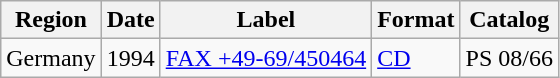<table class="wikitable">
<tr>
<th>Region</th>
<th>Date</th>
<th>Label</th>
<th>Format</th>
<th>Catalog</th>
</tr>
<tr>
<td>Germany</td>
<td>1994</td>
<td><a href='#'>FAX +49-69/450464</a></td>
<td><a href='#'>CD</a></td>
<td>PS 08/66</td>
</tr>
</table>
